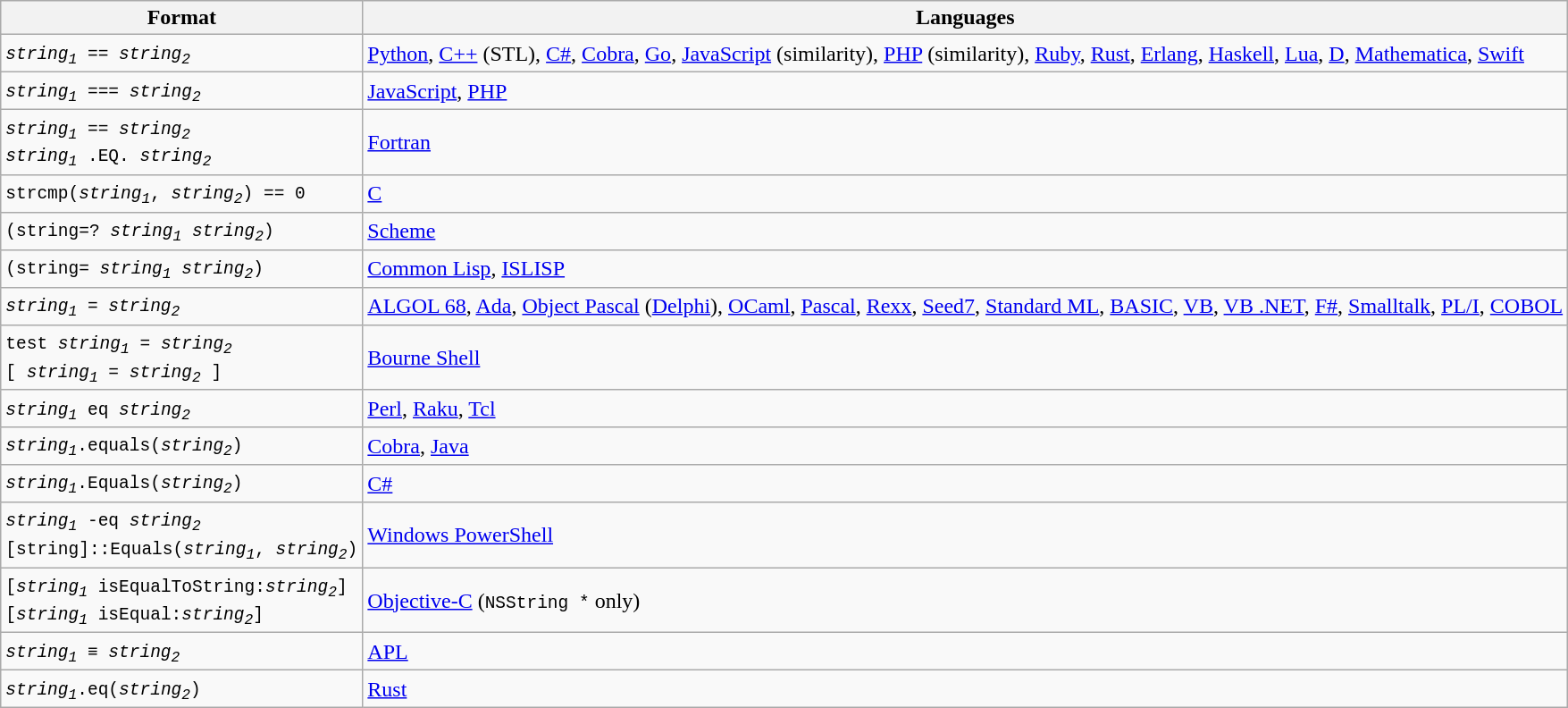<table class="wikitable sortable">
<tr style="text-align:left;">
<th>Format</th>
<th>Languages</th>
</tr>
<tr>
<td><code><em>string<sub>1</sub></em> == <em>string<sub>2</sub></em></code></td>
<td><a href='#'>Python</a>, <a href='#'>C++</a> (STL), <a href='#'>C#</a>, <a href='#'>Cobra</a>, <a href='#'>Go</a>, <a href='#'>JavaScript</a> (similarity), <a href='#'>PHP</a> (similarity), <a href='#'>Ruby</a>, <a href='#'>Rust</a>, <a href='#'>Erlang</a>, <a href='#'>Haskell</a>, <a href='#'>Lua</a>, <a href='#'>D</a>, <a href='#'>Mathematica</a>, <a href='#'>Swift</a></td>
</tr>
<tr>
<td><code><em>string<sub>1</sub></em> === <em>string<sub>2</sub></em></code></td>
<td><a href='#'>JavaScript</a>, <a href='#'>PHP</a></td>
</tr>
<tr>
<td><code><em>string<sub>1</sub></em> == <em>string<sub>2</sub></em></code><br><code><em>string<sub>1</sub></em> .EQ. <em>string<sub>2</sub></em></code></td>
<td><a href='#'>Fortran</a></td>
</tr>
<tr>
<td><code>strcmp(<em>string<sub>1</sub></em>, <em>string<sub>2</sub></em>) == 0</code></td>
<td><a href='#'>C</a></td>
</tr>
<tr>
<td><code>(string=? <em>string<sub>1</sub></em> <em>string<sub>2</sub></em>)</code></td>
<td><a href='#'>Scheme</a></td>
</tr>
<tr>
<td><code>(string= <em>string<sub>1</sub></em> <em>string<sub>2</sub></em>)</code></td>
<td><a href='#'>Common Lisp</a>, <a href='#'>ISLISP</a></td>
</tr>
<tr>
<td><code><em>string<sub>1</sub></em> = <em>string<sub>2</sub></em></code></td>
<td><a href='#'>ALGOL 68</a>, <a href='#'>Ada</a>, <a href='#'>Object Pascal</a> (<a href='#'>Delphi</a>), <a href='#'>OCaml</a>, <a href='#'>Pascal</a>, <a href='#'>Rexx</a>, <a href='#'>Seed7</a>, <a href='#'>Standard ML</a>, <a href='#'>BASIC</a>, <a href='#'>VB</a>, <a href='#'>VB .NET</a>, <a href='#'>F#</a>, <a href='#'>Smalltalk</a>, <a href='#'>PL/I</a>, <a href='#'>COBOL</a></td>
</tr>
<tr>
<td><code>test <em>string<sub>1</sub></em> = <em>string<sub>2</sub></em></code><br><code>[ <em>string<sub>1</sub></em> = <em>string<sub>2</sub></em> ]</code></td>
<td><a href='#'>Bourne Shell</a></td>
</tr>
<tr>
<td><code><em>string<sub>1</sub></em> eq <em>string<sub>2</sub></em></code></td>
<td><a href='#'>Perl</a>, <a href='#'>Raku</a>, <a href='#'>Tcl</a></td>
</tr>
<tr>
<td><code><em>string<sub>1</sub></em>.equals(<em>string<sub>2</sub></em>)</code></td>
<td><a href='#'>Cobra</a>, <a href='#'>Java</a></td>
</tr>
<tr>
<td><code><em>string<sub>1</sub></em>.Equals(<em>string<sub>2</sub></em>)</code></td>
<td><a href='#'>C#</a></td>
</tr>
<tr>
<td><code><em>string<sub>1</sub></em> -eq <em>string<sub>2</sub></em></code><br><code>[string]::Equals(<em>string<sub>1</sub></em>, <em>string<sub>2</sub></em>)</code></td>
<td><a href='#'>Windows PowerShell</a></td>
</tr>
<tr>
<td><code>[<em>string<sub>1</sub></em> isEqualToString:<em>string<sub>2</sub></em>]</code><br><code>[<em>string<sub>1</sub></em> isEqual:<em>string<sub>2</sub></em>]</code></td>
<td><a href='#'>Objective-C</a> (<code>NSString *</code> only)</td>
</tr>
<tr>
<td><code><em>string<sub>1</sub></em> ≡ <em>string<sub>2</sub></em></code></td>
<td><a href='#'>APL</a></td>
</tr>
<tr>
<td><code><em>string<sub>1</sub></em>.eq(<em>string<sub>2</sub></em>)</code></td>
<td><a href='#'>Rust</a></td>
</tr>
</table>
